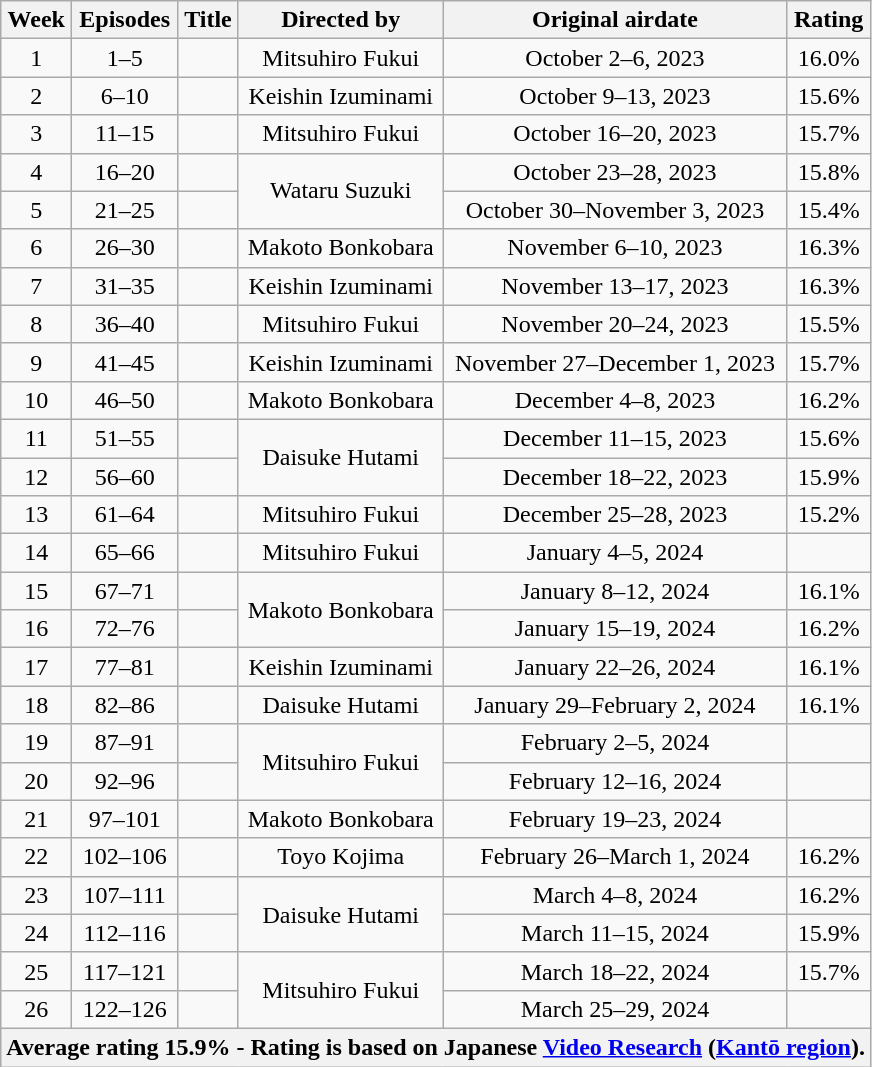<table class="wikitable" style="text-align: center;">
<tr>
<th>Week</th>
<th>Episodes</th>
<th>Title</th>
<th>Directed by</th>
<th>Original airdate</th>
<th>Rating</th>
</tr>
<tr>
<td>1</td>
<td>1–5</td>
<td></td>
<td>Mitsuhiro Fukui</td>
<td>October 2–6, 2023</td>
<td>16.0%</td>
</tr>
<tr>
<td>2</td>
<td>6–10</td>
<td></td>
<td>Keishin Izuminami</td>
<td>October 9–13, 2023</td>
<td>15.6%</td>
</tr>
<tr>
<td>3</td>
<td>11–15</td>
<td></td>
<td>Mitsuhiro Fukui</td>
<td>October 16–20, 2023</td>
<td>15.7%</td>
</tr>
<tr>
<td>4</td>
<td>16–20</td>
<td></td>
<td rowspan="2">Wataru Suzuki</td>
<td>October 23–28, 2023</td>
<td>15.8%</td>
</tr>
<tr>
<td>5</td>
<td>21–25</td>
<td></td>
<td>October 30–November 3, 2023</td>
<td>15.4%</td>
</tr>
<tr>
<td>6</td>
<td>26–30</td>
<td></td>
<td>Makoto Bonkobara</td>
<td>November 6–10, 2023</td>
<td>16.3%</td>
</tr>
<tr>
<td>7</td>
<td>31–35</td>
<td></td>
<td>Keishin Izuminami</td>
<td>November 13–17, 2023</td>
<td>16.3%</td>
</tr>
<tr>
<td>8</td>
<td>36–40</td>
<td></td>
<td>Mitsuhiro Fukui</td>
<td>November 20–24, 2023</td>
<td>15.5%</td>
</tr>
<tr>
<td>9</td>
<td>41–45</td>
<td></td>
<td>Keishin Izuminami</td>
<td>November 27–December 1, 2023</td>
<td>15.7%</td>
</tr>
<tr>
<td>10</td>
<td>46–50</td>
<td></td>
<td>Makoto Bonkobara</td>
<td>December 4–8, 2023</td>
<td>16.2%</td>
</tr>
<tr>
<td>11</td>
<td>51–55</td>
<td></td>
<td rowspan="2">Daisuke Hutami</td>
<td>December 11–15, 2023</td>
<td>15.6%</td>
</tr>
<tr>
<td>12</td>
<td>56–60</td>
<td></td>
<td>December 18–22, 2023</td>
<td>15.9%</td>
</tr>
<tr>
<td>13</td>
<td>61–64</td>
<td></td>
<td>Mitsuhiro Fukui</td>
<td>December 25–28, 2023</td>
<td>15.2%</td>
</tr>
<tr>
<td>14</td>
<td>65–66</td>
<td></td>
<td>Mitsuhiro Fukui</td>
<td>January 4–5, 2024</td>
<td></td>
</tr>
<tr>
<td>15</td>
<td>67–71</td>
<td></td>
<td rowspan="2">Makoto Bonkobara</td>
<td>January 8–12, 2024</td>
<td>16.1%</td>
</tr>
<tr>
<td>16</td>
<td>72–76</td>
<td></td>
<td>January 15–19, 2024</td>
<td>16.2%</td>
</tr>
<tr>
<td>17</td>
<td>77–81</td>
<td></td>
<td>Keishin Izuminami</td>
<td>January 22–26, 2024</td>
<td>16.1%</td>
</tr>
<tr>
<td>18</td>
<td>82–86</td>
<td></td>
<td>Daisuke Hutami</td>
<td>January 29–February 2, 2024</td>
<td>16.1%</td>
</tr>
<tr>
<td>19</td>
<td>87–91</td>
<td></td>
<td rowspan="2">Mitsuhiro Fukui</td>
<td>February 2–5, 2024</td>
<td></td>
</tr>
<tr>
<td>20</td>
<td>92–96</td>
<td></td>
<td>February 12–16, 2024</td>
<td></td>
</tr>
<tr>
<td>21</td>
<td>97–101</td>
<td></td>
<td>Makoto Bonkobara</td>
<td>February 19–23, 2024</td>
<td></td>
</tr>
<tr>
<td>22</td>
<td>102–106</td>
<td></td>
<td>Toyo Kojima</td>
<td>February 26–March 1, 2024</td>
<td>16.2%</td>
</tr>
<tr>
<td>23</td>
<td>107–111</td>
<td></td>
<td rowspan="2">Daisuke Hutami</td>
<td>March 4–8, 2024</td>
<td>16.2%</td>
</tr>
<tr>
<td>24</td>
<td>112–116</td>
<td></td>
<td>March 11–15, 2024</td>
<td>15.9%</td>
</tr>
<tr>
<td>25</td>
<td>117–121</td>
<td></td>
<td rowspan="2">Mitsuhiro Fukui</td>
<td>March 18–22, 2024</td>
<td>15.7%</td>
</tr>
<tr>
<td>26</td>
<td>122–126</td>
<td></td>
<td>March 25–29, 2024</td>
<td></td>
</tr>
<tr>
<th colspan="6">Average rating 15.9% - Rating is based on Japanese <a href='#'>Video Research</a> (<a href='#'>Kantō region</a>).</th>
</tr>
</table>
